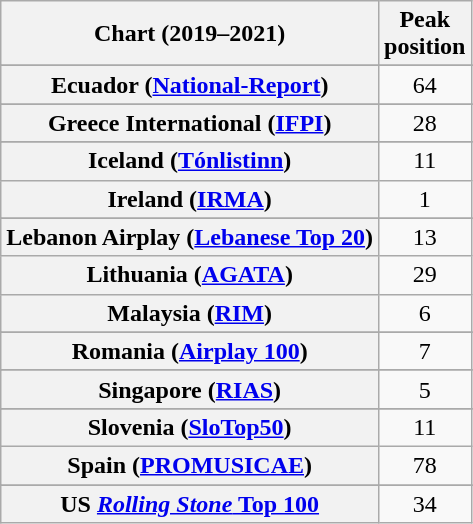<table class="wikitable sortable plainrowheaders" style="text-align:center">
<tr>
<th scope="col">Chart (2019–2021)</th>
<th scope="col">Peak<br>position</th>
</tr>
<tr>
</tr>
<tr>
</tr>
<tr>
</tr>
<tr>
</tr>
<tr>
</tr>
<tr>
</tr>
<tr>
</tr>
<tr>
</tr>
<tr>
<th scope="row">Ecuador (<a href='#'>National-Report</a>)</th>
<td>64</td>
</tr>
<tr>
</tr>
<tr>
</tr>
<tr>
</tr>
<tr>
<th scope="row">Greece International (<a href='#'>IFPI</a>)</th>
<td>28</td>
</tr>
<tr>
</tr>
<tr>
</tr>
<tr>
</tr>
<tr>
<th scope="row">Iceland (<a href='#'>Tónlistinn</a>)</th>
<td>11</td>
</tr>
<tr>
<th scope="row">Ireland (<a href='#'>IRMA</a>)</th>
<td>1</td>
</tr>
<tr>
</tr>
<tr>
<th scope="row">Lebanon Airplay (<a href='#'>Lebanese Top 20</a>)</th>
<td>13</td>
</tr>
<tr>
<th scope="row">Lithuania (<a href='#'>AGATA</a>)</th>
<td>29</td>
</tr>
<tr>
<th scope="row">Malaysia (<a href='#'>RIM</a>)</th>
<td>6</td>
</tr>
<tr>
</tr>
<tr>
</tr>
<tr>
</tr>
<tr>
</tr>
<tr>
</tr>
<tr>
</tr>
<tr>
<th scope="row">Romania (<a href='#'>Airplay 100</a>)</th>
<td>7</td>
</tr>
<tr>
</tr>
<tr>
<th scope="row">Singapore (<a href='#'>RIAS</a>)</th>
<td>5</td>
</tr>
<tr>
</tr>
<tr>
</tr>
<tr>
<th scope="row">Slovenia (<a href='#'>SloTop50</a>)</th>
<td>11</td>
</tr>
<tr>
<th scope="row">Spain (<a href='#'>PROMUSICAE</a>)</th>
<td>78</td>
</tr>
<tr>
</tr>
<tr>
</tr>
<tr>
</tr>
<tr>
</tr>
<tr>
</tr>
<tr>
</tr>
<tr>
</tr>
<tr>
</tr>
<tr>
<th scope="row">US <a href='#'><em>Rolling Stone</em> Top 100</a></th>
<td>34</td>
</tr>
</table>
